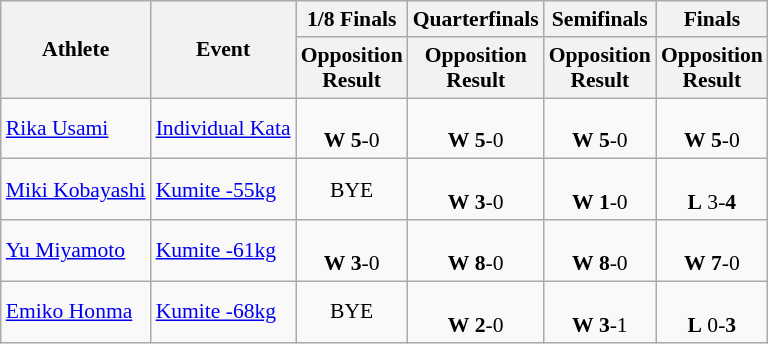<table class=wikitable style="font-size:90%">
<tr>
<th rowspan=2>Athlete</th>
<th rowspan=2>Event</th>
<th>1/8 Finals</th>
<th>Quarterfinals</th>
<th>Semifinals</th>
<th>Finals</th>
</tr>
<tr>
<th>Opposition<br>Result</th>
<th>Opposition<br>Result</th>
<th>Opposition<br>Result</th>
<th>Opposition<br>Result</th>
</tr>
<tr>
<td><a href='#'>Rika Usami</a></td>
<td><a href='#'>Individual Kata</a></td>
<td align=center><br><strong>W</strong> <strong>5</strong>-0</td>
<td align=center><br><strong>W</strong> <strong>5</strong>-0</td>
<td align=center><br><strong>W</strong> <strong>5</strong>-0</td>
<td align=center><br><strong>W</strong> <strong>5</strong>-0<br></td>
</tr>
<tr>
<td><a href='#'>Miki Kobayashi</a></td>
<td><a href='#'>Kumite -55kg</a></td>
<td align=center>BYE</td>
<td align=center><br><strong>W</strong> <strong>3</strong>-0</td>
<td align=center><br><strong>W</strong> <strong>1</strong>-0</td>
<td align=center><br><strong>L</strong> 3-<strong>4</strong><br></td>
</tr>
<tr>
<td><a href='#'>Yu Miyamoto</a></td>
<td><a href='#'>Kumite -61kg</a></td>
<td align=center><br><strong>W</strong> <strong>3</strong>-0</td>
<td align=center><br><strong>W</strong> <strong>8</strong>-0</td>
<td align=center><br><strong>W</strong> <strong>8</strong>-0</td>
<td align=center><br><strong>W</strong> <strong>7</strong>-0<br></td>
</tr>
<tr>
<td><a href='#'>Emiko Honma</a></td>
<td><a href='#'>Kumite -68kg</a></td>
<td align=center>BYE</td>
<td align=center><br><strong>W</strong> <strong>2</strong>-0</td>
<td align=center><br><strong>W</strong> <strong>3</strong>-1</td>
<td align=center><br><strong>L</strong> 0-<strong>3</strong><br></td>
</tr>
</table>
